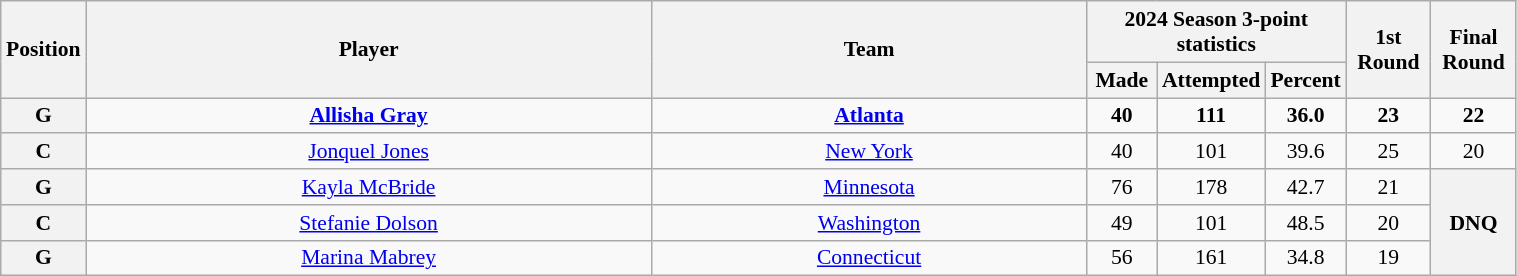<table class="wikitable sortable" style="width: 80%; text-align:center; font-size:90%">
<tr>
<th rowspan=2 width=50>Position</th>
<th rowspan=2>Player</th>
<th rowspan=2>Team</th>
<th colspan=3 width=120>2024 Season 3-point statistics</th>
<th rowspan=2 width=50>1st Round</th>
<th rowspan=2 width=50>Final Round</th>
</tr>
<tr>
<th width=40>Made</th>
<th width=40>Attempted</th>
<th width=40>Percent</th>
</tr>
<tr>
<th><strong>G</strong></th>
<td><strong><a href='#'>Allisha Gray</a></strong></td>
<td><strong><a href='#'>Atlanta</a></strong></td>
<td><strong>40</strong></td>
<td><strong>111</strong></td>
<td><strong>36.0</strong></td>
<td><strong>23</strong></td>
<td><strong>22</strong></td>
</tr>
<tr>
<th>C</th>
<td><a href='#'>Jonquel Jones</a></td>
<td><a href='#'>New York</a></td>
<td>40</td>
<td>101</td>
<td>39.6</td>
<td>25</td>
<td>20</td>
</tr>
<tr>
<th>G</th>
<td><a href='#'>Kayla McBride</a></td>
<td><a href='#'>Minnesota</a></td>
<td>76</td>
<td>178</td>
<td>42.7</td>
<td>21</td>
<th rowspan='3' style="text-align:center;">DNQ</th>
</tr>
<tr>
<th>C</th>
<td><a href='#'>Stefanie Dolson</a></td>
<td><a href='#'>Washington</a></td>
<td>49</td>
<td>101</td>
<td>48.5</td>
<td>20</td>
</tr>
<tr>
<th>G</th>
<td><a href='#'>Marina Mabrey</a></td>
<td><a href='#'>Connecticut</a></td>
<td>56</td>
<td>161</td>
<td>34.8</td>
<td>19</td>
</tr>
</table>
